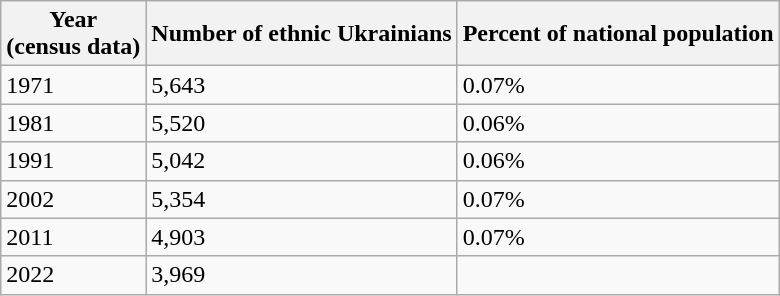<table class="wikitable">
<tr>
<th>Year<br>(census data)</th>
<th>Number of ethnic Ukrainians</th>
<th>Percent of national population</th>
</tr>
<tr>
<td>1971</td>
<td>5,643</td>
<td>0.07%</td>
</tr>
<tr>
<td>1981</td>
<td>5,520</td>
<td>0.06%</td>
</tr>
<tr>
<td>1991</td>
<td>5,042</td>
<td>0.06%</td>
</tr>
<tr>
<td>2002</td>
<td>5,354</td>
<td>0.07%</td>
</tr>
<tr>
<td>2011</td>
<td>4,903</td>
<td>0.07%</td>
</tr>
<tr>
<td>2022</td>
<td>3,969</td>
<td></td>
</tr>
</table>
